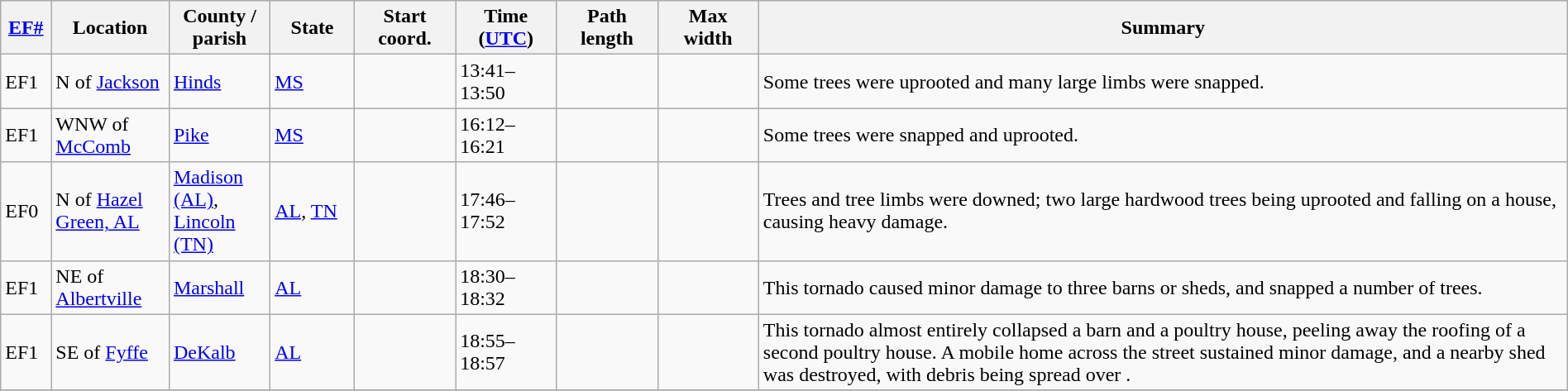<table class="wikitable sortable" style="width:100%;">
<tr>
<th scope="col" style="width:3%; text-align:center;"><a href='#'>EF#</a></th>
<th scope="col" style="width:7%; text-align:center;" class="unsortable">Location</th>
<th scope="col" style="width:6%; text-align:center;" class="unsortable">County / parish</th>
<th scope="col" style="width:5%; text-align:center;">State</th>
<th scope="col" style="width:6%; text-align:center;">Start coord.</th>
<th scope="col" style="width:6%; text-align:center;">Time (<a href='#'>UTC</a>)</th>
<th scope="col" style="width:6%; text-align:center;">Path length</th>
<th scope="col" style="width:6%; text-align:center;">Max width</th>
<th scope="col" class="unsortable" style="width:48%; text-align:center;">Summary</th>
</tr>
<tr>
<td bgcolor=>EF1</td>
<td>N of <a href='#'>Jackson</a></td>
<td><a href='#'>Hinds</a></td>
<td><a href='#'>MS</a></td>
<td></td>
<td>13:41–13:50</td>
<td></td>
<td></td>
<td>Some trees were uprooted and many large limbs were snapped.</td>
</tr>
<tr>
<td bgcolor=>EF1</td>
<td>WNW of <a href='#'>McComb</a></td>
<td><a href='#'>Pike</a></td>
<td><a href='#'>MS</a></td>
<td></td>
<td>16:12–16:21</td>
<td></td>
<td></td>
<td>Some trees were snapped and uprooted.</td>
</tr>
<tr>
<td bgcolor=>EF0</td>
<td>N of <a href='#'>Hazel Green, AL</a></td>
<td><a href='#'>Madison (AL)</a>, <a href='#'>Lincoln (TN)</a></td>
<td><a href='#'>AL</a>, <a href='#'>TN</a></td>
<td></td>
<td>17:46–17:52</td>
<td></td>
<td></td>
<td>Trees and tree limbs were downed; two large hardwood trees being uprooted and falling on a house, causing heavy damage.</td>
</tr>
<tr>
<td bgcolor=>EF1</td>
<td>NE of <a href='#'>Albertville</a></td>
<td><a href='#'>Marshall</a></td>
<td><a href='#'>AL</a></td>
<td></td>
<td>18:30–18:32</td>
<td></td>
<td></td>
<td>This tornado caused minor damage to three barns or sheds, and snapped a number of trees.</td>
</tr>
<tr>
<td bgcolor=>EF1</td>
<td>SE of <a href='#'>Fyffe</a></td>
<td><a href='#'>DeKalb</a></td>
<td><a href='#'>AL</a></td>
<td></td>
<td>18:55–18:57</td>
<td></td>
<td></td>
<td>This tornado almost entirely collapsed a barn and a poultry house, peeling away the roofing of a second poultry house. A mobile home across the street sustained minor damage, and a nearby shed was destroyed, with debris being spread over .</td>
</tr>
<tr>
</tr>
</table>
